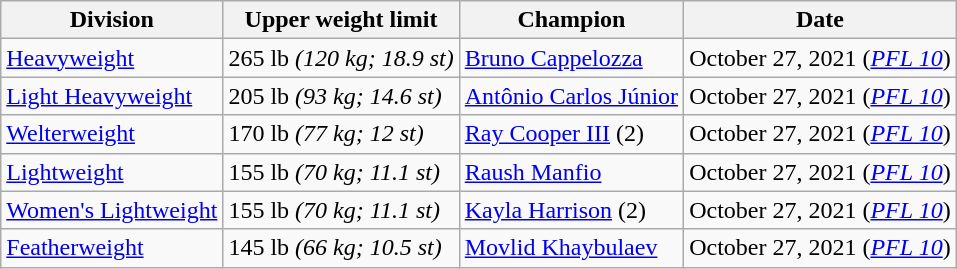<table class="wikitable">
<tr>
<th>Division</th>
<th>Upper weight limit</th>
<th>Champion</th>
<th>Date</th>
</tr>
<tr>
<td><a href='#'>Heavyweight</a></td>
<td>265 lb <em>(120 kg; 18.9 st)</em></td>
<td><a href='#'>Bruno Cappelozza</a></td>
<td>October 27, 2021 (<em><a href='#'>PFL 10</a></em>)</td>
</tr>
<tr>
<td><a href='#'>Light Heavyweight</a></td>
<td>205 lb <em>(93 kg; 14.6 st)</em></td>
<td><a href='#'>Antônio Carlos Júnior</a></td>
<td>October 27, 2021 (<em><a href='#'>PFL 10</a></em>)</td>
</tr>
<tr>
<td><a href='#'>Welterweight</a></td>
<td>170 lb <em>(77 kg; 12 st)</em></td>
<td><a href='#'>Ray Cooper III</a> (2)</td>
<td>October 27, 2021 (<em><a href='#'>PFL 10</a></em>)</td>
</tr>
<tr>
<td><a href='#'>Lightweight</a></td>
<td>155 lb <em>(70 kg; 11.1 st)</em></td>
<td><a href='#'>Raush Manfio</a></td>
<td>October 27, 2021 (<em><a href='#'>PFL 10</a></em>)</td>
</tr>
<tr>
<td><a href='#'>Women's Lightweight</a></td>
<td>155 lb <em>(70 kg; 11.1 st)</em></td>
<td><a href='#'>Kayla Harrison</a> (2)</td>
<td>October 27, 2021 (<em><a href='#'>PFL 10</a></em>)</td>
</tr>
<tr>
<td><a href='#'>Featherweight</a></td>
<td>145 lb <em>(66 kg; 10.5 st)</em></td>
<td><a href='#'>Movlid Khaybulaev</a></td>
<td>October 27, 2021 (<em><a href='#'>PFL 10</a></em>)</td>
</tr>
</table>
